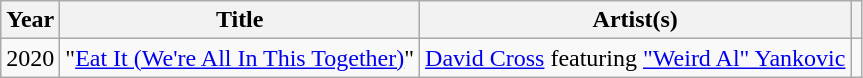<table class="wikitable sortable">
<tr>
<th>Year</th>
<th>Title</th>
<th>Artist(s)</th>
<th class="unsortable"></th>
</tr>
<tr>
<td>2020</td>
<td>"<a href='#'>Eat It (We're All In This Together)</a>"</td>
<td><a href='#'>David Cross</a> featuring <a href='#'>"Weird Al" Yankovic</a></td>
<td></td>
</tr>
</table>
